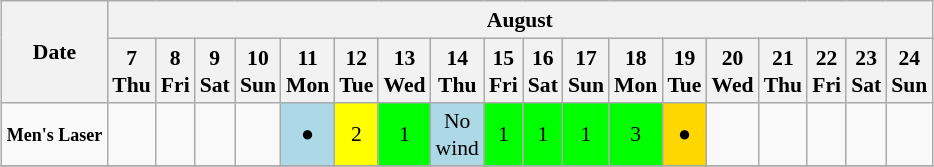<table class="wikitable" style="margin:0.5em auto; font-size:90%; line-height:1.25em;">
<tr>
<th rowspan=2>Date</th>
<th colspan=18>August</th>
</tr>
<tr>
<th>7<br>Thu</th>
<th>8<br>Fri</th>
<th>9<br>Sat</th>
<th>10<br>Sun</th>
<th>11<br>Mon</th>
<th>12<br>Tue</th>
<th>13<br>Wed</th>
<th>14<br>Thu</th>
<th>15<br>Fri</th>
<th>16<br>Sat</th>
<th>17<br>Sun</th>
<th>18<br>Mon</th>
<th>19<br>Tue</th>
<th>20<br>Wed</th>
<th>21<br>Thu</th>
<th>22<br>Fri</th>
<th>23<br>Sat</th>
<th>24<br>Sun</th>
</tr>
<tr align="center">
<td align="right"><small><strong>Men's Laser</strong></small></td>
<td></td>
<td></td>
<td></td>
<td></td>
<td bgcolor=LightBlue><span> ● </span></td>
<td bgcolor=Yellow><span> 2 </span></td>
<td bgcolor=Lime><span> 1 </span></td>
<td bgcolor=LightBlue><span> No<br>wind </span></td>
<td bgcolor=Lime><span> 1 </span></td>
<td bgcolor=Lime><span> 1 </span></td>
<td bgcolor=Lime><span> 1 </span></td>
<td bgcolor=Lime><span> 3 </span></td>
<td bgcolor=Gold><span> ● </span></td>
<td></td>
<td></td>
<td></td>
<td></td>
<td></td>
</tr>
<tr>
</tr>
</table>
